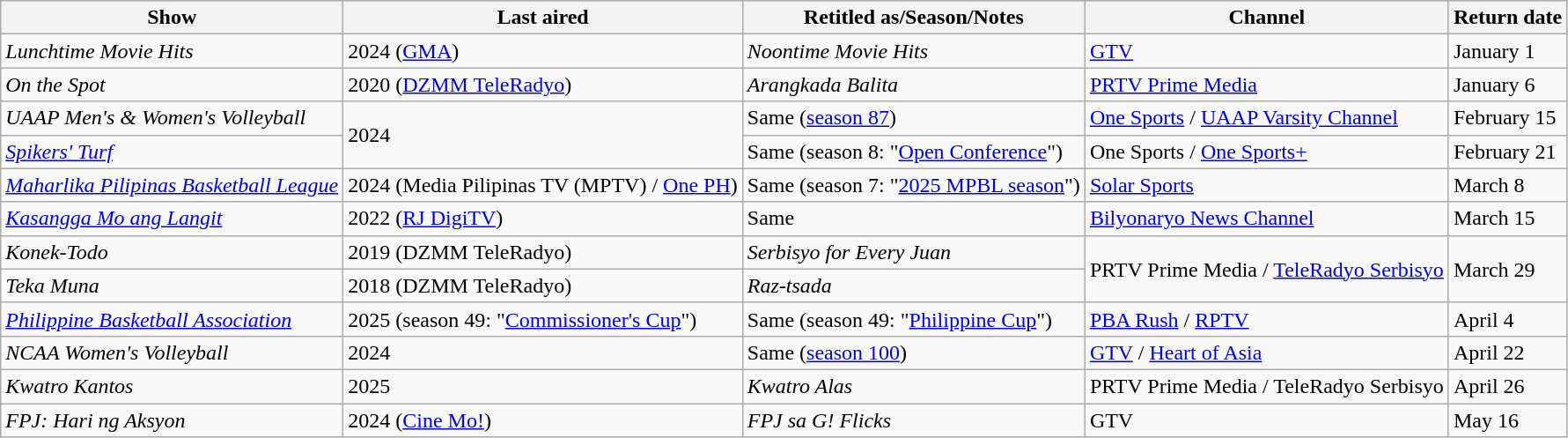<table class="wikitable">
<tr>
<th>Show</th>
<th>Last aired</th>
<th>Retitled as/Season/Notes</th>
<th>Channel</th>
<th>Return date</th>
</tr>
<tr>
<td><em>Lunchtime Movie Hits</em></td>
<td>2024 (<a href='#'>GMA</a>)</td>
<td><em>Noontime Movie Hits</em></td>
<td><a href='#'>GTV</a></td>
<td>January 1</td>
</tr>
<tr>
<td><em>On the Spot</em></td>
<td>2020 (<a href='#'>DZMM TeleRadyo</a>)</td>
<td><em>Arangkada Balita</em></td>
<td><a href='#'>PRTV Prime Media</a></td>
<td>January 6</td>
</tr>
<tr>
<td><em>UAAP Men's & Women's Volleyball</em></td>
<td rowspan="2">2024</td>
<td>Same (<a href='#'>season 87</a>)</td>
<td><a href='#'>One Sports</a> / <a href='#'>UAAP Varsity Channel</a></td>
<td>February 15</td>
</tr>
<tr>
<td><em><a href='#'>Spikers' Turf</a></em></td>
<td>Same (season 8: "<a href='#'>Open Conference</a>")</td>
<td>One Sports / <a href='#'>One Sports+</a></td>
<td>February 21</td>
</tr>
<tr>
<td><em><a href='#'>Maharlika Pilipinas Basketball League</a></em></td>
<td>2024 (Media Pilipinas TV (MPTV) / <a href='#'>One PH</a>)</td>
<td>Same (season 7: "<a href='#'>2025 MPBL season</a>")</td>
<td><a href='#'>Solar Sports</a></td>
<td>March 8</td>
</tr>
<tr>
<td><em><a href='#'>Kasangga Mo ang Langit</a></em></td>
<td>2022 (<a href='#'>RJ DigiTV</a>)</td>
<td>Same</td>
<td><a href='#'>Bilyonaryo News Channel</a></td>
<td>March 15</td>
</tr>
<tr>
<td><em>Konek-Todo</em></td>
<td>2019 (DZMM TeleRadyo)</td>
<td><em>Serbisyo for Every Juan</em></td>
<td rowspan="2">PRTV Prime Media / <a href='#'>TeleRadyo Serbisyo</a></td>
<td rowspan="2">March 29</td>
</tr>
<tr>
<td><em>Teka Muna</em></td>
<td>2018 (DZMM TeleRadyo)</td>
<td><em>Raz-tsada</em></td>
</tr>
<tr>
<td><em><a href='#'>Philippine Basketball Association</a></em></td>
<td>2025 (season 49: "<a href='#'>Commissioner's Cup</a>")</td>
<td>Same (season 49: "<a href='#'>Philippine Cup</a>")</td>
<td><a href='#'>PBA Rush</a> / <a href='#'>RPTV</a></td>
<td>April 4</td>
</tr>
<tr>
<td><em>NCAA Women's Volleyball</em></td>
<td>2024</td>
<td>Same (<a href='#'>season 100</a>)</td>
<td><a href='#'>GTV</a> / <a href='#'>Heart of Asia</a></td>
<td>April 22</td>
</tr>
<tr>
<td><em>Kwatro Kantos</em></td>
<td>2025</td>
<td><em>Kwatro Alas</em></td>
<td>PRTV Prime Media / TeleRadyo Serbisyo</td>
<td>April 26</td>
</tr>
<tr>
<td><em>FPJ: Hari ng Aksyon</em></td>
<td>2024 (<a href='#'>Cine Mo!</a>)</td>
<td><em>FPJ sa G! Flicks</em></td>
<td>GTV</td>
<td>May 16</td>
</tr>
</table>
